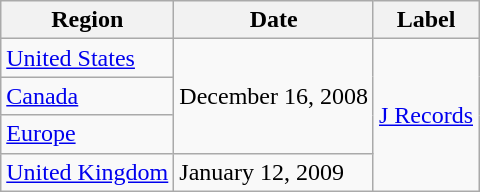<table class="wikitable">
<tr>
<th style="text-align:center;">Region</th>
<th style="text-align:center;">Date</th>
<th style="text-align:center;">Label</th>
</tr>
<tr>
<td><a href='#'>United States</a></td>
<td rowspan="3">December 16, 2008</td>
<td rowspan="4"><a href='#'>J Records</a></td>
</tr>
<tr>
<td><a href='#'>Canada</a></td>
</tr>
<tr>
<td><a href='#'>Europe</a></td>
</tr>
<tr>
<td><a href='#'>United Kingdom</a></td>
<td>January 12, 2009</td>
</tr>
</table>
